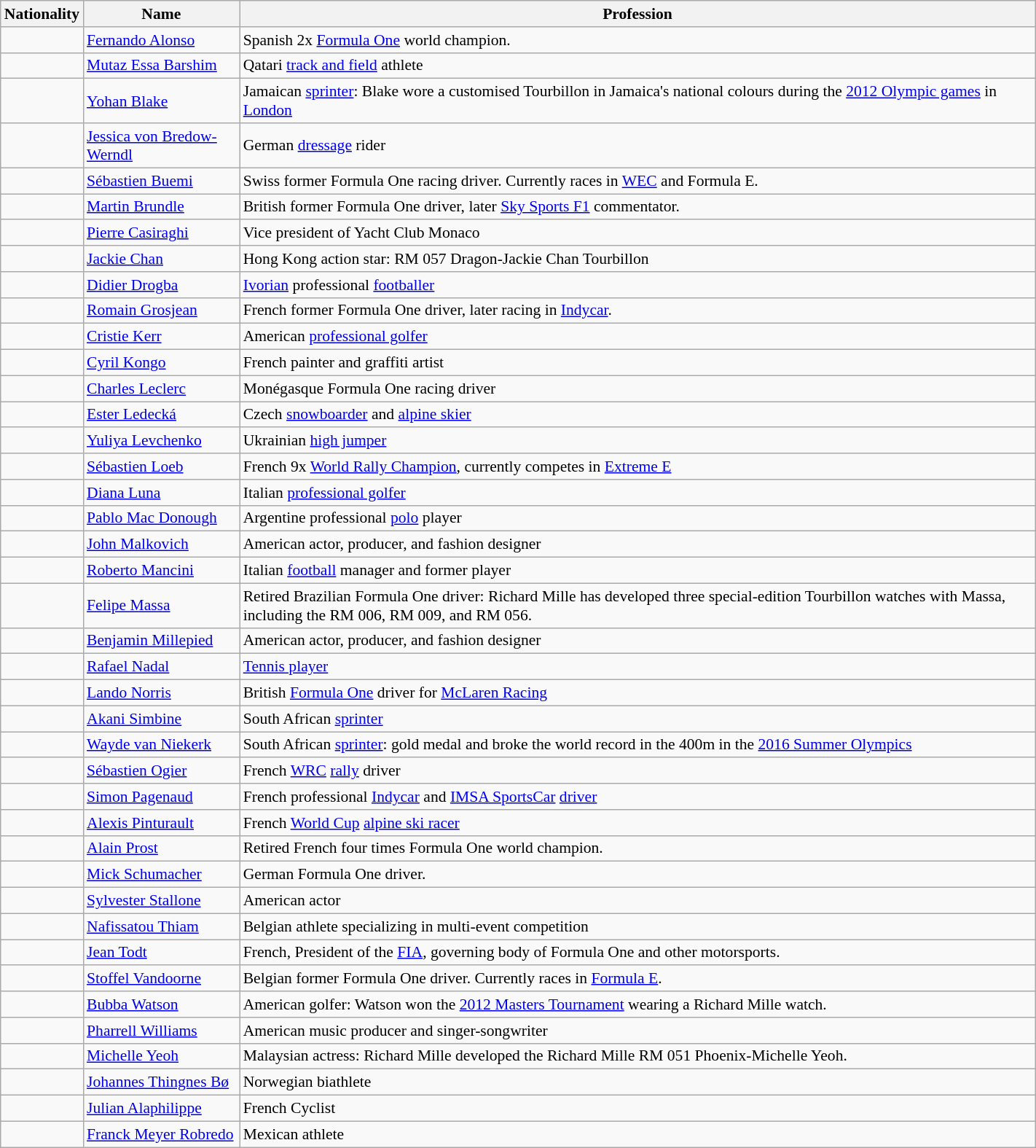<table class="wikitable alternance centre" style="font-size:90%; width:75%; text-align:left;">
<tr>
<th scope="col">Nationality</th>
<th scope="col">Name</th>
<th scope="col">Profession</th>
</tr>
<tr>
<td></td>
<td><a href='#'>Fernando Alonso</a></td>
<td>Spanish 2x <a href='#'>Formula One</a> world champion.</td>
</tr>
<tr>
<td></td>
<td><a href='#'>Mutaz Essa Barshim</a></td>
<td>Qatari <a href='#'>track and field</a> athlete</td>
</tr>
<tr>
<td></td>
<td><a href='#'>Yohan Blake</a></td>
<td>Jamaican <a href='#'>sprinter</a>: Blake wore a customised Tourbillon in Jamaica's national colours during the <a href='#'>2012 Olympic games</a> in <a href='#'>London</a></td>
</tr>
<tr>
<td></td>
<td><a href='#'>Jessica von Bredow-Werndl</a></td>
<td>German <a href='#'>dressage</a> rider</td>
</tr>
<tr>
<td></td>
<td><a href='#'>Sébastien Buemi</a></td>
<td>Swiss former Formula One racing driver. Currently races in <a href='#'>WEC</a> and Formula E.</td>
</tr>
<tr>
<td></td>
<td><a href='#'>Martin Brundle</a></td>
<td>British former Formula One driver, later <a href='#'>Sky Sports F1</a> commentator.</td>
</tr>
<tr>
<td></td>
<td><a href='#'>Pierre Casiraghi</a></td>
<td>Vice president of Yacht Club Monaco</td>
</tr>
<tr>
<td></td>
<td><a href='#'>Jackie Chan</a></td>
<td>Hong Kong action star: RM 057 Dragon-Jackie Chan Tourbillon</td>
</tr>
<tr>
<td></td>
<td><a href='#'>Didier Drogba</a></td>
<td><a href='#'>Ivorian</a> professional <a href='#'>footballer</a></td>
</tr>
<tr>
<td></td>
<td><a href='#'>Romain Grosjean</a></td>
<td>French former Formula One driver, later racing in <a href='#'>Indycar</a>.</td>
</tr>
<tr>
<td></td>
<td><a href='#'>Cristie Kerr</a></td>
<td>American <a href='#'>professional golfer</a></td>
</tr>
<tr>
<td></td>
<td><a href='#'>Cyril Kongo</a></td>
<td>French painter and graffiti artist</td>
</tr>
<tr>
<td></td>
<td><a href='#'>Charles Leclerc</a></td>
<td>Monégasque Formula One racing driver</td>
</tr>
<tr>
<td></td>
<td><a href='#'>Ester Ledecká</a></td>
<td>Czech <a href='#'>snowboarder</a> and <a href='#'>alpine skier</a></td>
</tr>
<tr>
<td></td>
<td><a href='#'>Yuliya Levchenko</a></td>
<td>Ukrainian <a href='#'>high jumper</a></td>
</tr>
<tr>
<td></td>
<td><a href='#'>Sébastien Loeb</a></td>
<td>French 9x <a href='#'>World Rally Champion</a>, currently competes in <a href='#'>Extreme E</a></td>
</tr>
<tr>
<td></td>
<td><a href='#'>Diana Luna</a></td>
<td>Italian <a href='#'>professional golfer</a></td>
</tr>
<tr>
<td></td>
<td><a href='#'>Pablo Mac Donough</a></td>
<td>Argentine professional <a href='#'>polo</a> player</td>
</tr>
<tr>
<td></td>
<td><a href='#'>John Malkovich</a></td>
<td>American actor, producer, and fashion designer</td>
</tr>
<tr>
<td></td>
<td><a href='#'>Roberto Mancini</a></td>
<td>Italian <a href='#'>football</a> manager and former player</td>
</tr>
<tr>
<td></td>
<td><a href='#'>Felipe Massa</a></td>
<td>Retired Brazilian Formula One driver: Richard Mille has developed three special-edition Tourbillon watches with Massa, including the RM 006, RM 009, and RM 056.</td>
</tr>
<tr>
<td></td>
<td><a href='#'>Benjamin Millepied</a></td>
<td>American actor, producer, and fashion designer</td>
</tr>
<tr>
<td></td>
<td><a href='#'>Rafael Nadal</a></td>
<td><a href='#'>Tennis player</a></td>
</tr>
<tr>
<td></td>
<td><a href='#'>Lando Norris</a></td>
<td>British <a href='#'>Formula One</a> driver for <a href='#'>McLaren Racing</a></td>
</tr>
<tr>
<td></td>
<td><a href='#'>Akani Simbine</a></td>
<td>South African <a href='#'>sprinter</a></td>
</tr>
<tr>
<td></td>
<td><a href='#'>Wayde van Niekerk</a></td>
<td>South African <a href='#'>sprinter</a>: gold medal and broke the world record in the 400m in the <a href='#'>2016 Summer Olympics</a></td>
</tr>
<tr>
<td></td>
<td><a href='#'>Sébastien Ogier</a></td>
<td>French <a href='#'>WRC</a> <a href='#'>rally</a> driver</td>
</tr>
<tr>
<td></td>
<td><a href='#'>Simon Pagenaud</a></td>
<td>French professional <a href='#'>Indycar</a> and <a href='#'>IMSA SportsCar</a> <a href='#'>driver</a></td>
</tr>
<tr>
<td></td>
<td><a href='#'>Alexis Pinturault</a></td>
<td>French <a href='#'>World Cup</a> <a href='#'>alpine ski racer</a></td>
</tr>
<tr>
<td></td>
<td><a href='#'>Alain Prost</a></td>
<td>Retired French four times Formula One world champion.</td>
</tr>
<tr>
<td></td>
<td><a href='#'>Mick Schumacher</a></td>
<td>German Formula One driver.</td>
</tr>
<tr>
<td></td>
<td><a href='#'>Sylvester Stallone</a></td>
<td>American actor</td>
</tr>
<tr>
<td></td>
<td><a href='#'>Nafissatou Thiam</a></td>
<td>Belgian athlete specializing in multi-event competition</td>
</tr>
<tr>
<td></td>
<td><a href='#'>Jean Todt</a></td>
<td>French, President of the <a href='#'>FIA</a>, governing body of Formula One and other motorsports.</td>
</tr>
<tr>
<td></td>
<td><a href='#'>Stoffel Vandoorne</a></td>
<td>Belgian former Formula One driver. Currently races in <a href='#'>Formula E</a>.</td>
</tr>
<tr>
<td></td>
<td><a href='#'>Bubba Watson</a></td>
<td>American golfer: Watson won the <a href='#'>2012 Masters Tournament</a> wearing a Richard Mille watch.</td>
</tr>
<tr>
<td></td>
<td><a href='#'>Pharrell Williams</a></td>
<td>American music producer and singer-songwriter</td>
</tr>
<tr>
<td></td>
<td><a href='#'>Michelle Yeoh</a></td>
<td>Malaysian actress: Richard Mille developed the Richard Mille RM 051 Phoenix-Michelle Yeoh.</td>
</tr>
<tr>
<td></td>
<td><a href='#'>Johannes Thingnes Bø</a></td>
<td>Norwegian biathlete</td>
</tr>
<tr>
<td></td>
<td><a href='#'>Julian Alaphilippe</a></td>
<td>French Cyclist</td>
</tr>
<tr>
<td></td>
<td><a href='#'>Franck Meyer Robredo</a></td>
<td>Mexican athlete</td>
</tr>
</table>
